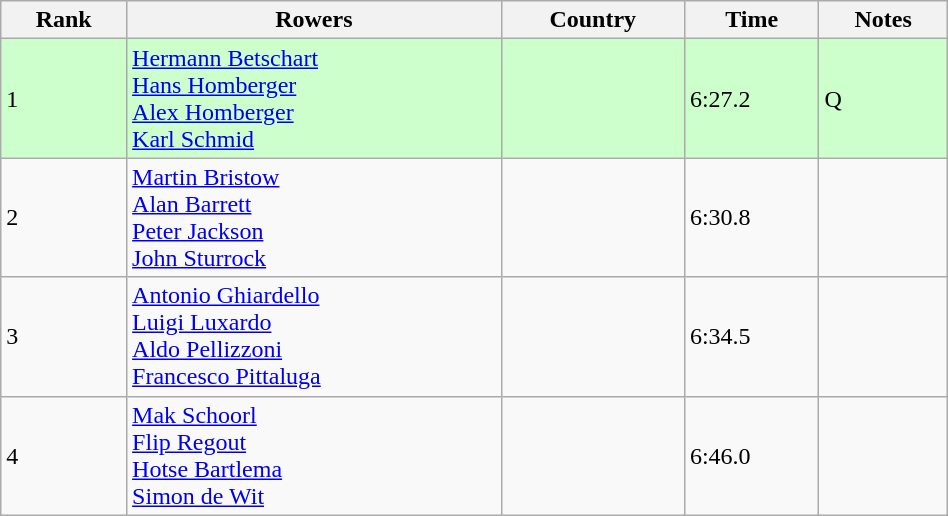<table class="wikitable" width=50%>
<tr>
<th>Rank</th>
<th>Rowers</th>
<th>Country</th>
<th>Time</th>
<th>Notes</th>
</tr>
<tr bgcolor=ccffcc>
<td>1</td>
<td><a href='#'>Hermann Betschart</a><br><a href='#'>Hans Homberger</a><br><a href='#'>Alex Homberger</a><br><a href='#'>Karl Schmid</a></td>
<td></td>
<td>6:27.2</td>
<td>Q</td>
</tr>
<tr>
<td>2</td>
<td><a href='#'>Martin Bristow</a><br><a href='#'>Alan Barrett</a><br><a href='#'>Peter Jackson</a><br><a href='#'>John Sturrock</a></td>
<td></td>
<td>6:30.8</td>
<td></td>
</tr>
<tr>
<td>3</td>
<td><a href='#'>Antonio Ghiardello</a><br><a href='#'>Luigi Luxardo</a><br><a href='#'>Aldo Pellizzoni</a><br><a href='#'>Francesco Pittaluga</a></td>
<td></td>
<td>6:34.5</td>
<td></td>
</tr>
<tr>
<td>4</td>
<td><a href='#'>Mak Schoorl</a><br><a href='#'>Flip Regout</a><br><a href='#'>Hotse Bartlema</a><br><a href='#'>Simon de Wit</a></td>
<td></td>
<td>6:46.0</td>
<td></td>
</tr>
</table>
